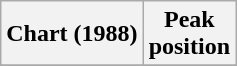<table class="wikitable plainrowheaders">
<tr>
<th scope="col">Chart (1988)</th>
<th scope="col">Peak<br>position</th>
</tr>
<tr>
</tr>
</table>
